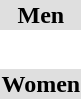<table>
<tr style="background:#dfdfdf;">
<td colspan="4" style="text-align:center;"><strong>Men</strong></td>
</tr>
<tr>
<th scope=row style="text-align:left"></th>
<td></td>
<td></td>
<td></td>
</tr>
<tr>
<th scope=row style="text-align:left"></th>
<td></td>
<td></td>
<td></td>
</tr>
<tr>
<th scope=row style="text-align:left"></th>
<td></td>
<td></td>
<td></td>
</tr>
<tr>
<th scope=row style="text-align:left"></th>
<td></td>
<td></td>
<td></td>
</tr>
<tr>
<th scope=row style="text-align:left"></th>
<td></td>
<td></td>
<td></td>
</tr>
<tr>
<th scope=row style="text-align:left"></th>
<td></td>
<td></td>
<td></td>
</tr>
<tr style="background:#dfdfdf;">
<td colspan="4" style="text-align:center;"><strong>Women</strong></td>
</tr>
<tr>
<th scope=row style="text-align:left"></th>
<td></td>
<td></td>
<td></td>
</tr>
<tr>
<th scope=row style="text-align:left"></th>
<td></td>
<td></td>
<td></td>
</tr>
<tr>
<th scope=row style="text-align:left"></th>
<td></td>
<td></td>
<td></td>
</tr>
<tr>
<th scope=row style="text-align:left"></th>
<td></td>
<td></td>
<td></td>
</tr>
</table>
